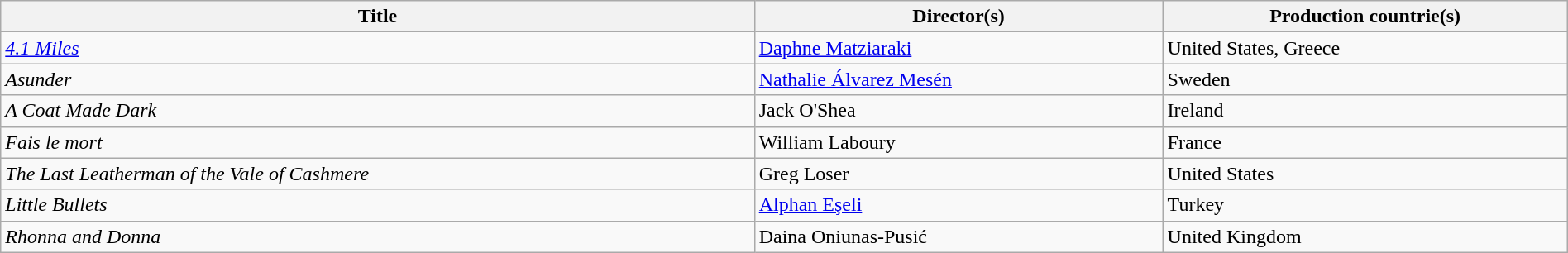<table class="sortable wikitable" style="width:100%; margin-bottom:4px" cellpadding="5">
<tr>
<th scope="col">Title</th>
<th scope="col">Director(s)</th>
<th scope="col">Production countrie(s)</th>
</tr>
<tr>
<td><em><a href='#'>4.1 Miles</a></em></td>
<td><a href='#'>Daphne Matziaraki</a></td>
<td>United States, Greece</td>
</tr>
<tr>
<td><em>Asunder</em></td>
<td><a href='#'>Nathalie Álvarez Mesén</a></td>
<td>Sweden</td>
</tr>
<tr>
<td><em>A Coat Made Dark</em></td>
<td>Jack O'Shea</td>
<td>Ireland</td>
</tr>
<tr>
<td><em>Fais le mort</em></td>
<td>William Laboury</td>
<td>France</td>
</tr>
<tr>
<td><em>The Last Leatherman of the Vale of Cashmere</em></td>
<td>Greg Loser</td>
<td>United States</td>
</tr>
<tr>
<td><em>Little Bullets</em></td>
<td><a href='#'>Alphan Eşeli</a></td>
<td>Turkey</td>
</tr>
<tr>
<td><em>Rhonna and Donna</em></td>
<td>Daina Oniunas-Pusić</td>
<td>United Kingdom</td>
</tr>
</table>
